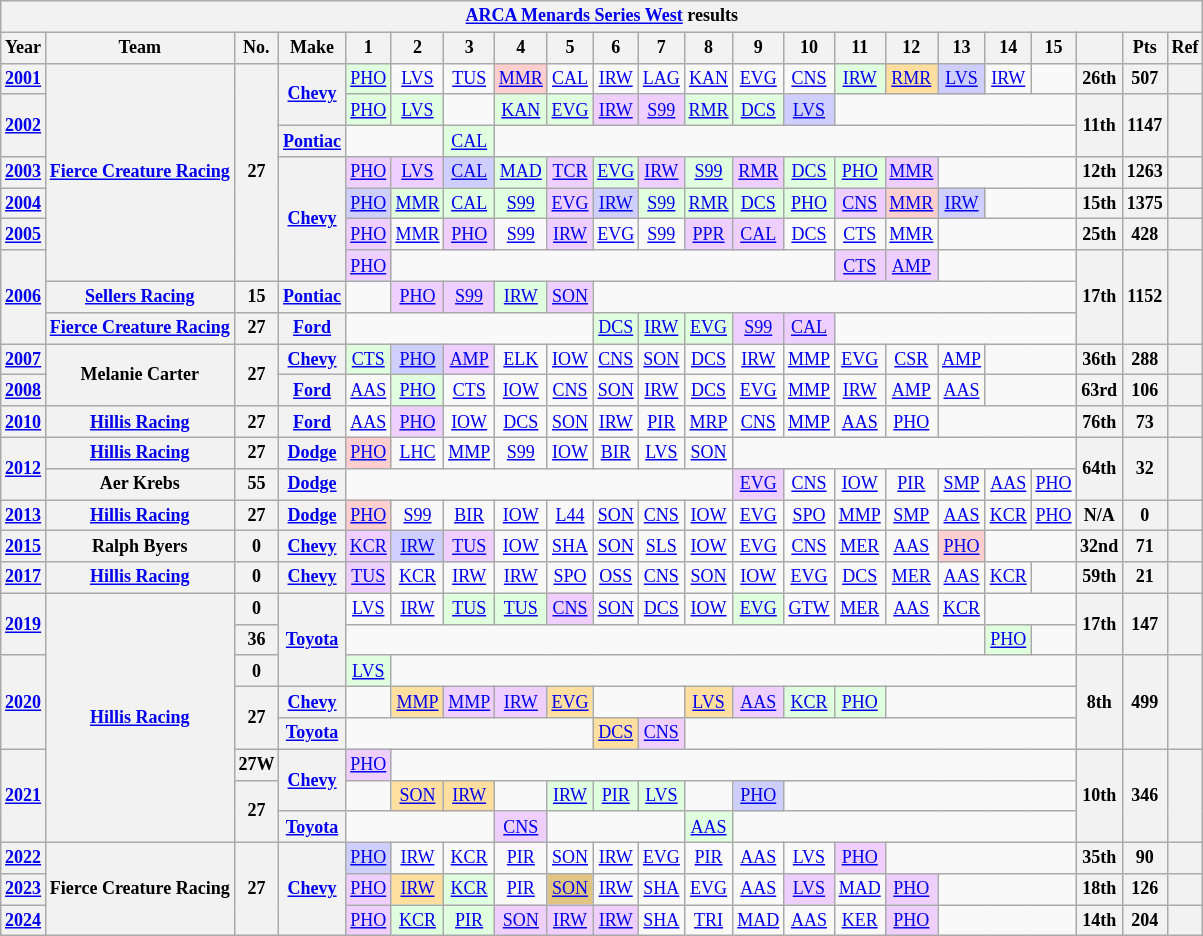<table class="wikitable" style="text-align:center; font-size:75%">
<tr>
<th colspan=22><a href='#'>ARCA Menards Series West</a> results</th>
</tr>
<tr>
<th>Year</th>
<th>Team</th>
<th>No.</th>
<th>Make</th>
<th>1</th>
<th>2</th>
<th>3</th>
<th>4</th>
<th>5</th>
<th>6</th>
<th>7</th>
<th>8</th>
<th>9</th>
<th>10</th>
<th>11</th>
<th>12</th>
<th>13</th>
<th>14</th>
<th>15</th>
<th></th>
<th>Pts</th>
<th>Ref</th>
</tr>
<tr>
<th><a href='#'>2001</a></th>
<th rowspan=7><a href='#'>Fierce Creature Racing</a></th>
<th rowspan=7>27</th>
<th rowspan=2><a href='#'>Chevy</a></th>
<td style="background:#DFFFDF;"><a href='#'>PHO</a><br></td>
<td><a href='#'>LVS</a></td>
<td><a href='#'>TUS</a></td>
<td style="background:#FFCFCF;"><a href='#'>MMR</a><br></td>
<td><a href='#'>CAL</a></td>
<td><a href='#'>IRW</a></td>
<td><a href='#'>LAG</a></td>
<td><a href='#'>KAN</a></td>
<td><a href='#'>EVG</a></td>
<td><a href='#'>CNS</a></td>
<td style="background:#DFFFDF;"><a href='#'>IRW</a><br></td>
<td style="background:#FFDF9F;"><a href='#'>RMR</a><br></td>
<td style="background:#CFCFFF;"><a href='#'>LVS</a><br></td>
<td><a href='#'>IRW</a></td>
<td></td>
<th>26th</th>
<th>507</th>
<th></th>
</tr>
<tr>
<th rowspan=2><a href='#'>2002</a></th>
<td style="background:#DFFFDF;"><a href='#'>PHO</a><br></td>
<td style="background:#DFFFDF;"><a href='#'>LVS</a><br></td>
<td></td>
<td style="background:#DFFFDF;"><a href='#'>KAN</a><br></td>
<td style="background:#DFFFDF;"><a href='#'>EVG</a><br></td>
<td style="background:#EFCFFF;"><a href='#'>IRW</a><br></td>
<td style="background:#EFCFFF;"><a href='#'>S99</a><br></td>
<td style="background:#DFFFDF;"><a href='#'>RMR</a><br></td>
<td style="background:#DFFFDF;"><a href='#'>DCS</a><br></td>
<td style="background:#CFCFFF;"><a href='#'>LVS</a><br></td>
<td colspan=5></td>
<th rowspan=2>11th</th>
<th rowspan=2>1147</th>
<th rowspan=2></th>
</tr>
<tr>
<th><a href='#'>Pontiac</a></th>
<td colspan=2></td>
<td style="background:#DFFFDF;"><a href='#'>CAL</a><br></td>
<td colspan=12></td>
</tr>
<tr>
<th><a href='#'>2003</a></th>
<th rowspan=4><a href='#'>Chevy</a></th>
<td style="background:#EFCFFF;"><a href='#'>PHO</a><br></td>
<td style="background:#EFCFFF;"><a href='#'>LVS</a><br></td>
<td style="background:#CFCFFF;"><a href='#'>CAL</a><br></td>
<td style="background:#DFFFDF;"><a href='#'>MAD</a><br></td>
<td style="background:#EFCFFF;"><a href='#'>TCR</a><br></td>
<td style="background:#DFFFDF;"><a href='#'>EVG</a><br></td>
<td style="background:#EFCFFF;"><a href='#'>IRW</a><br></td>
<td style="background:#DFFFDF;"><a href='#'>S99</a><br></td>
<td style="background:#EFCFFF;"><a href='#'>RMR</a><br></td>
<td style="background:#DFFFDF;"><a href='#'>DCS</a><br></td>
<td style="background:#DFFFDF;"><a href='#'>PHO</a><br></td>
<td style="background:#EFCFFF;"><a href='#'>MMR</a><br></td>
<td colspan=3></td>
<th>12th</th>
<th>1263</th>
<th></th>
</tr>
<tr>
<th><a href='#'>2004</a></th>
<td style="background:#CFCFFF;"><a href='#'>PHO</a><br></td>
<td style="background:#DFFFDF;"><a href='#'>MMR</a><br></td>
<td style="background:#DFFFDF;"><a href='#'>CAL</a><br></td>
<td style="background:#DFFFDF;"><a href='#'>S99</a><br></td>
<td style="background:#EFCFFF;"><a href='#'>EVG</a><br></td>
<td style="background:#CFCFFF;"><a href='#'>IRW</a><br></td>
<td style="background:#DFFFDF;"><a href='#'>S99</a><br></td>
<td style="background:#DFFFDF;"><a href='#'>RMR</a><br></td>
<td style="background:#DFFFDF;"><a href='#'>DCS</a><br></td>
<td style="background:#DFFFDF;"><a href='#'>PHO</a><br></td>
<td style="background:#EFCFFF;"><a href='#'>CNS</a><br></td>
<td style="background:#FFCFCF;"><a href='#'>MMR</a><br></td>
<td style="background:#CFCFFF;"><a href='#'>IRW</a><br></td>
<td colspan=2></td>
<th>15th</th>
<th>1375</th>
<th></th>
</tr>
<tr>
<th><a href='#'>2005</a></th>
<td style="background:#EFCFFF;"><a href='#'>PHO</a><br></td>
<td><a href='#'>MMR</a></td>
<td style="background:#EFCFFF;"><a href='#'>PHO</a><br></td>
<td><a href='#'>S99</a></td>
<td style="background:#EFCFFF;"><a href='#'>IRW</a><br></td>
<td><a href='#'>EVG</a></td>
<td><a href='#'>S99</a></td>
<td style="background:#EFCFFF;"><a href='#'>PPR</a><br></td>
<td style="background:#EFCFFF;"><a href='#'>CAL</a><br></td>
<td><a href='#'>DCS</a></td>
<td><a href='#'>CTS</a></td>
<td><a href='#'>MMR</a></td>
<td colspan=3></td>
<th>25th</th>
<th>428</th>
<th></th>
</tr>
<tr>
<th rowspan=3><a href='#'>2006</a></th>
<td style="background:#EFCFFF;"><a href='#'>PHO</a><br></td>
<td colspan=9></td>
<td style="background:#EFCFFF;"><a href='#'>CTS</a><br></td>
<td style="background:#EFCFFF;"><a href='#'>AMP</a><br></td>
<td colspan=3></td>
<th rowspan=3>17th</th>
<th rowspan=3>1152</th>
<th rowspan=3></th>
</tr>
<tr>
<th><a href='#'>Sellers Racing</a></th>
<th>15</th>
<th><a href='#'>Pontiac</a></th>
<td></td>
<td style="background:#EFCFFF;"><a href='#'>PHO</a><br></td>
<td style="background:#EFCFFF;"><a href='#'>S99</a><br></td>
<td style="background:#DFFFDF;"><a href='#'>IRW</a><br></td>
<td style="background:#EFCFFF;"><a href='#'>SON</a><br></td>
<td colspan=10></td>
</tr>
<tr>
<th><a href='#'>Fierce Creature Racing</a></th>
<th>27</th>
<th><a href='#'>Ford</a></th>
<td colspan=5></td>
<td style="background:#DFFFDF;"><a href='#'>DCS</a><br></td>
<td style="background:#DFFFDF;"><a href='#'>IRW</a><br></td>
<td style="background:#DFFFDF;"><a href='#'>EVG</a><br></td>
<td style="background:#EFCFFF;"><a href='#'>S99</a><br></td>
<td style="background:#EFCFFF;"><a href='#'>CAL</a><br></td>
<td colspan=5></td>
</tr>
<tr>
<th><a href='#'>2007</a></th>
<th rowspan=2>Melanie Carter</th>
<th rowspan=2>27</th>
<th><a href='#'>Chevy</a></th>
<td style="background:#DFFFDF;"><a href='#'>CTS</a><br></td>
<td style="background:#CFCFFF;"><a href='#'>PHO</a><br></td>
<td style="background:#EFCFFF;"><a href='#'>AMP</a><br></td>
<td><a href='#'>ELK</a></td>
<td><a href='#'>IOW</a></td>
<td><a href='#'>CNS</a></td>
<td><a href='#'>SON</a></td>
<td><a href='#'>DCS</a></td>
<td><a href='#'>IRW</a></td>
<td><a href='#'>MMP</a></td>
<td><a href='#'>EVG</a></td>
<td><a href='#'>CSR</a></td>
<td><a href='#'>AMP</a></td>
<td colspan=2></td>
<th>36th</th>
<th>288</th>
<th></th>
</tr>
<tr>
<th><a href='#'>2008</a></th>
<th><a href='#'>Ford</a></th>
<td><a href='#'>AAS</a></td>
<td style="background:#DFFFDF;"><a href='#'>PHO</a><br></td>
<td><a href='#'>CTS</a></td>
<td><a href='#'>IOW</a></td>
<td><a href='#'>CNS</a></td>
<td><a href='#'>SON</a></td>
<td><a href='#'>IRW</a></td>
<td><a href='#'>DCS</a></td>
<td><a href='#'>EVG</a></td>
<td><a href='#'>MMP</a></td>
<td><a href='#'>IRW</a></td>
<td><a href='#'>AMP</a></td>
<td><a href='#'>AAS</a></td>
<td colspan=2></td>
<th>63rd</th>
<th>106</th>
<th></th>
</tr>
<tr>
<th><a href='#'>2010</a></th>
<th><a href='#'>Hillis Racing</a></th>
<th>27</th>
<th><a href='#'>Ford</a></th>
<td><a href='#'>AAS</a></td>
<td style="background:#EFCFFF;"><a href='#'>PHO</a><br></td>
<td><a href='#'>IOW</a></td>
<td><a href='#'>DCS</a></td>
<td><a href='#'>SON</a></td>
<td><a href='#'>IRW</a></td>
<td><a href='#'>PIR</a></td>
<td><a href='#'>MRP</a></td>
<td><a href='#'>CNS</a></td>
<td><a href='#'>MMP</a></td>
<td><a href='#'>AAS</a></td>
<td><a href='#'>PHO</a></td>
<td colspan=3></td>
<th>76th</th>
<th>73</th>
<th></th>
</tr>
<tr>
<th rowspan=2><a href='#'>2012</a></th>
<th><a href='#'>Hillis Racing</a></th>
<th>27</th>
<th><a href='#'>Dodge</a></th>
<td style="background:#FFCFCF;"><a href='#'>PHO</a><br></td>
<td><a href='#'>LHC</a></td>
<td><a href='#'>MMP</a></td>
<td><a href='#'>S99</a></td>
<td><a href='#'>IOW</a></td>
<td><a href='#'>BIR</a></td>
<td><a href='#'>LVS</a></td>
<td><a href='#'>SON</a></td>
<td colspan=7></td>
<th rowspan=2>64th</th>
<th rowspan=2>32</th>
<th rowspan=2></th>
</tr>
<tr>
<th>Aer Krebs</th>
<th>55</th>
<th><a href='#'>Dodge</a></th>
<td colspan=8></td>
<td style="background:#EFCFFF;"><a href='#'>EVG</a><br></td>
<td><a href='#'>CNS</a></td>
<td><a href='#'>IOW</a></td>
<td><a href='#'>PIR</a></td>
<td><a href='#'>SMP</a></td>
<td><a href='#'>AAS</a></td>
<td><a href='#'>PHO</a></td>
</tr>
<tr>
<th><a href='#'>2013</a></th>
<th><a href='#'>Hillis Racing</a></th>
<th>27</th>
<th><a href='#'>Dodge</a></th>
<td style="background:#FFCFCF;"><a href='#'>PHO</a><br></td>
<td><a href='#'>S99</a></td>
<td><a href='#'>BIR</a></td>
<td><a href='#'>IOW</a></td>
<td><a href='#'>L44</a></td>
<td><a href='#'>SON</a></td>
<td><a href='#'>CNS</a></td>
<td><a href='#'>IOW</a></td>
<td><a href='#'>EVG</a></td>
<td><a href='#'>SPO</a></td>
<td><a href='#'>MMP</a></td>
<td><a href='#'>SMP</a></td>
<td><a href='#'>AAS</a></td>
<td><a href='#'>KCR</a></td>
<td><a href='#'>PHO</a></td>
<th>N/A</th>
<th>0</th>
<th></th>
</tr>
<tr>
<th><a href='#'>2015</a></th>
<th>Ralph Byers</th>
<th>0</th>
<th><a href='#'>Chevy</a></th>
<td style="background:#EFCFFF;"><a href='#'>KCR</a><br></td>
<td style="background:#CFCFFF;"><a href='#'>IRW</a><br></td>
<td style="background:#EFCFFF;"><a href='#'>TUS</a><br></td>
<td><a href='#'>IOW</a></td>
<td><a href='#'>SHA</a></td>
<td><a href='#'>SON</a></td>
<td><a href='#'>SLS</a></td>
<td><a href='#'>IOW</a></td>
<td><a href='#'>EVG</a></td>
<td><a href='#'>CNS</a></td>
<td><a href='#'>MER</a></td>
<td><a href='#'>AAS</a></td>
<td style="background:#FFCFCF;"><a href='#'>PHO</a><br></td>
<td colspan=2></td>
<th>32nd</th>
<th>71</th>
<th></th>
</tr>
<tr>
<th><a href='#'>2017</a></th>
<th><a href='#'>Hillis Racing</a></th>
<th>0</th>
<th><a href='#'>Chevy</a></th>
<td style="background:#EFCFFF;"><a href='#'>TUS</a><br></td>
<td><a href='#'>KCR</a></td>
<td><a href='#'>IRW</a></td>
<td><a href='#'>IRW</a></td>
<td><a href='#'>SPO</a></td>
<td><a href='#'>OSS</a></td>
<td><a href='#'>CNS</a></td>
<td><a href='#'>SON</a></td>
<td><a href='#'>IOW</a></td>
<td><a href='#'>EVG</a></td>
<td><a href='#'>DCS</a></td>
<td><a href='#'>MER</a></td>
<td><a href='#'>AAS</a></td>
<td><a href='#'>KCR</a></td>
<td></td>
<th>59th</th>
<th>21</th>
<th></th>
</tr>
<tr>
<th rowspan=2><a href='#'>2019</a></th>
<th rowspan=8><a href='#'>Hillis Racing</a></th>
<th>0</th>
<th rowspan=3><a href='#'>Toyota</a></th>
<td><a href='#'>LVS</a></td>
<td><a href='#'>IRW</a></td>
<td style="background:#DFFFDF;"><a href='#'>TUS</a><br></td>
<td style="background:#DFFFDF;"><a href='#'>TUS</a><br></td>
<td style="background:#EFCFFF;"><a href='#'>CNS</a><br></td>
<td><a href='#'>SON</a></td>
<td><a href='#'>DCS</a></td>
<td><a href='#'>IOW</a></td>
<td style="background:#DFFFDF;"><a href='#'>EVG</a><br></td>
<td><a href='#'>GTW</a></td>
<td><a href='#'>MER</a></td>
<td><a href='#'>AAS</a></td>
<td><a href='#'>KCR</a></td>
<td colspan=2></td>
<th rowspan=2>17th</th>
<th rowspan=2>147</th>
<th rowspan=2></th>
</tr>
<tr>
<th>36</th>
<td colspan=13></td>
<td style="background:#DFFFDF;"><a href='#'>PHO</a><br></td>
<td></td>
</tr>
<tr>
<th rowspan=3><a href='#'>2020</a></th>
<th>0</th>
<td style="background:#DFFFDF;"><a href='#'>LVS</a><br></td>
<td colspan=14></td>
<th rowspan=3>8th</th>
<th rowspan=3>499</th>
<th rowspan=3></th>
</tr>
<tr>
<th rowspan=2>27</th>
<th><a href='#'>Chevy</a></th>
<td></td>
<td style="background:#FFDF9F;"><a href='#'>MMP</a><br></td>
<td style="background:#EFCFFF;"><a href='#'>MMP</a><br></td>
<td style="background:#EFCFFF;"><a href='#'>IRW</a><br></td>
<td style="background:#FFDF9F;"><a href='#'>EVG</a><br></td>
<td colspan=2></td>
<td style="background:#FFDF9F;"><a href='#'>LVS</a><br></td>
<td style="background:#EFCFFF;"><a href='#'>AAS</a><br></td>
<td style="background:#DFFFDF;"><a href='#'>KCR</a><br></td>
<td style="background:#DFFFDF;"><a href='#'>PHO</a><br></td>
<td colspan=4></td>
</tr>
<tr>
<th><a href='#'>Toyota</a></th>
<td colspan=5></td>
<td style="background:#FFDF9F;"><a href='#'>DCS</a><br></td>
<td style="background:#EFCFFF;"><a href='#'>CNS</a><br></td>
<td colspan=8></td>
</tr>
<tr>
<th rowspan=3><a href='#'>2021</a></th>
<th>27W</th>
<th rowspan=2><a href='#'>Chevy</a></th>
<td style="background:#EFCFFF;"><a href='#'>PHO</a><br></td>
<td colspan=14></td>
<th rowspan=3>10th</th>
<th rowspan=3>346</th>
<th rowspan=3></th>
</tr>
<tr>
<th rowspan=2>27</th>
<td></td>
<td style="background:#FFDF9F;"><a href='#'>SON</a><br></td>
<td style="background:#FFDF9F;"><a href='#'>IRW</a><br></td>
<td></td>
<td style="background:#DFFFDF;"><a href='#'>IRW</a><br></td>
<td style="background:#DFFFDF;"><a href='#'>PIR</a><br></td>
<td style="background:#DFFFDF;"><a href='#'>LVS</a><br></td>
<td></td>
<td style="background:#CFCFFF;"><a href='#'>PHO</a><br></td>
<td colspan=6></td>
</tr>
<tr>
<th><a href='#'>Toyota</a></th>
<td colspan=3></td>
<td style="background:#EFCFFF;"><a href='#'>CNS</a><br></td>
<td colspan=3></td>
<td style="background:#DFFFDF;"><a href='#'>AAS</a><br></td>
<td colspan=7></td>
</tr>
<tr>
<th><a href='#'>2022</a></th>
<th rowspan=3>Fierce Creature Racing</th>
<th rowspan=3>27</th>
<th rowspan=3><a href='#'>Chevy</a></th>
<td style="background:#CFCFFF;"><a href='#'>PHO</a><br></td>
<td><a href='#'>IRW</a></td>
<td><a href='#'>KCR</a></td>
<td><a href='#'>PIR</a></td>
<td><a href='#'>SON</a></td>
<td><a href='#'>IRW</a></td>
<td><a href='#'>EVG</a></td>
<td><a href='#'>PIR</a></td>
<td><a href='#'>AAS</a></td>
<td><a href='#'>LVS</a></td>
<td style="background:#EFCFFF;"><a href='#'>PHO</a><br></td>
<td colspan=4></td>
<th>35th</th>
<th>90</th>
<th></th>
</tr>
<tr>
<th><a href='#'>2023</a></th>
<td style="background:#EFCFFF;"><a href='#'>PHO</a><br></td>
<td style="background:#FFDF9F;"><a href='#'>IRW</a><br></td>
<td style="background:#DFFFDF;"><a href='#'>KCR</a><br></td>
<td><a href='#'>PIR</a></td>
<td style="background:#DFC484;"><a href='#'>SON</a><br></td>
<td><a href='#'>IRW</a></td>
<td><a href='#'>SHA</a></td>
<td><a href='#'>EVG</a></td>
<td><a href='#'>AAS</a></td>
<td style="background:#EFCFFF;"><a href='#'>LVS</a><br></td>
<td><a href='#'>MAD</a></td>
<td style="background:#EFCFFF;"><a href='#'>PHO</a><br></td>
<td colspan=3></td>
<th>18th</th>
<th>126</th>
<th></th>
</tr>
<tr>
<th><a href='#'>2024</a></th>
<td style="background:#EFCFFF;"><a href='#'>PHO</a><br></td>
<td style="background:#DFFFDF;"><a href='#'>KCR</a><br></td>
<td style="background:#DFFFDF;"><a href='#'>PIR</a><br></td>
<td style="background:#EFCFFF;"><a href='#'>SON</a><br></td>
<td style="background:#EFCFFF;"><a href='#'>IRW</a><br></td>
<td style="background:#EFCFFF;"><a href='#'>IRW</a><br></td>
<td><a href='#'>SHA</a></td>
<td><a href='#'>TRI</a></td>
<td><a href='#'>MAD</a></td>
<td><a href='#'>AAS</a></td>
<td><a href='#'>KER</a></td>
<td style="background:#EFCFFF;"><a href='#'>PHO</a><br></td>
<td colspan=3></td>
<th>14th</th>
<th>204</th>
<th></th>
</tr>
</table>
